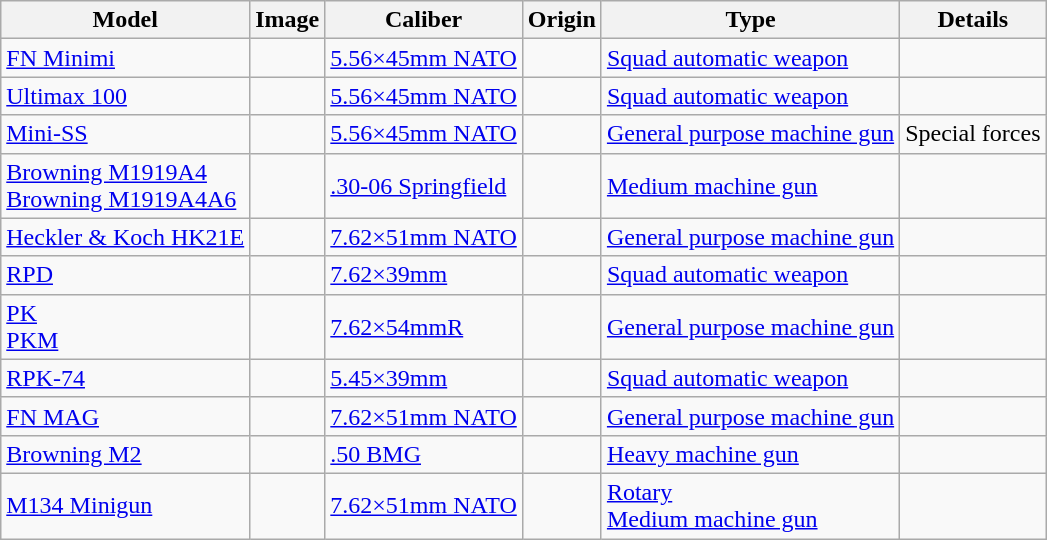<table class="wikitable">
<tr bgco>
<th>Model</th>
<th>Image</th>
<th>Caliber</th>
<th>Origin</th>
<th>Type</th>
<th>Details</th>
</tr>
<tr>
<td><a href='#'>FN Minimi</a></td>
<td></td>
<td><a href='#'>5.56×45mm NATO</a></td>
<td></td>
<td><a href='#'>Squad automatic weapon</a></td>
<td></td>
</tr>
<tr>
<td><a href='#'>Ultimax 100</a></td>
<td></td>
<td><a href='#'>5.56×45mm NATO</a></td>
<td></td>
<td><a href='#'>Squad automatic weapon</a></td>
<td></td>
</tr>
<tr>
<td><a href='#'>Mini-SS</a></td>
<td></td>
<td><a href='#'>5.56×45mm NATO</a></td>
<td></td>
<td><a href='#'>General purpose machine gun</a></td>
<td>Special forces</td>
</tr>
<tr>
<td><a href='#'>Browning M1919A4<br>Browning M1919A4A6</a></td>
<td></td>
<td><a href='#'>.30-06 Springfield</a></td>
<td></td>
<td><a href='#'>Medium machine gun</a></td>
<td></td>
</tr>
<tr>
<td><a href='#'>Heckler & Koch HK21E</a></td>
<td></td>
<td><a href='#'>7.62×51mm NATO</a></td>
<td></td>
<td><a href='#'>General purpose machine gun</a></td>
<td></td>
</tr>
<tr>
<td><a href='#'>RPD</a></td>
<td></td>
<td><a href='#'>7.62×39mm</a></td>
<td></td>
<td><a href='#'>Squad automatic weapon</a></td>
<td></td>
</tr>
<tr>
<td><a href='#'>PK<br>PKM</a></td>
<td></td>
<td><a href='#'>7.62×54mmR</a></td>
<td></td>
<td><a href='#'>General purpose machine gun</a></td>
<td></td>
</tr>
<tr>
<td><a href='#'>RPK-74</a></td>
<td></td>
<td><a href='#'>5.45×39mm</a></td>
<td></td>
<td><a href='#'>Squad automatic weapon</a></td>
<td></td>
</tr>
<tr>
<td><a href='#'>FN MAG</a></td>
<td></td>
<td><a href='#'>7.62×51mm NATO</a></td>
<td></td>
<td><a href='#'>General purpose machine gun</a></td>
<td></td>
</tr>
<tr>
<td><a href='#'>Browning M2</a></td>
<td></td>
<td><a href='#'>.50 BMG</a></td>
<td></td>
<td><a href='#'>Heavy machine gun</a></td>
<td></td>
</tr>
<tr>
<td><a href='#'>M134 Minigun</a></td>
<td></td>
<td><a href='#'>7.62×51mm NATO</a></td>
<td></td>
<td><a href='#'>Rotary</a><br><a href='#'>Medium machine gun</a></td>
<td></td>
</tr>
</table>
